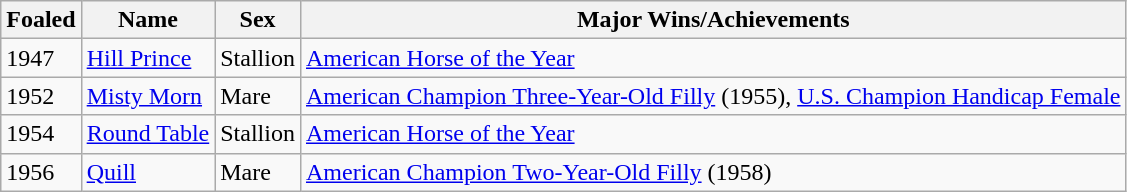<table class="wikitable">
<tr>
<th>Foaled</th>
<th>Name</th>
<th>Sex</th>
<th>Major Wins/Achievements</th>
</tr>
<tr>
<td>1947</td>
<td><a href='#'>Hill Prince</a></td>
<td>Stallion</td>
<td><a href='#'>American Horse of the Year</a></td>
</tr>
<tr>
<td>1952</td>
<td><a href='#'>Misty Morn</a></td>
<td>Mare</td>
<td><a href='#'>American Champion Three-Year-Old Filly</a> (1955), <a href='#'>U.S. Champion Handicap Female</a></td>
</tr>
<tr>
<td>1954</td>
<td><a href='#'>Round Table</a></td>
<td>Stallion</td>
<td><a href='#'>American Horse of the Year</a></td>
</tr>
<tr>
<td>1956</td>
<td><a href='#'>Quill</a></td>
<td>Mare</td>
<td><a href='#'>American Champion Two-Year-Old Filly</a> (1958)</td>
</tr>
</table>
